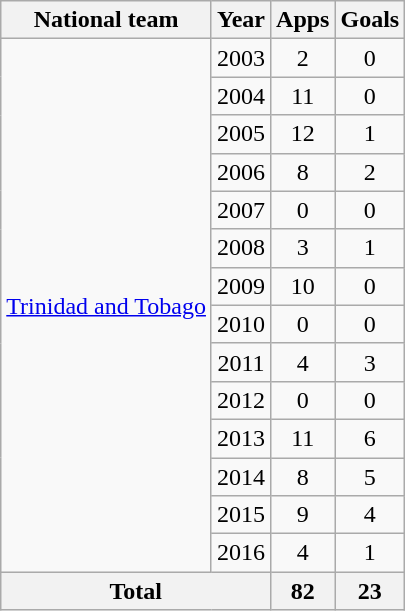<table class="wikitable" style="text-align:center">
<tr>
<th>National team</th>
<th>Year</th>
<th>Apps</th>
<th>Goals</th>
</tr>
<tr>
<td rowspan="14"><a href='#'>Trinidad and Tobago</a></td>
<td>2003</td>
<td>2</td>
<td>0</td>
</tr>
<tr>
<td>2004</td>
<td>11</td>
<td>0</td>
</tr>
<tr>
<td>2005</td>
<td>12</td>
<td>1</td>
</tr>
<tr>
<td>2006</td>
<td>8</td>
<td>2</td>
</tr>
<tr>
<td>2007</td>
<td>0</td>
<td>0</td>
</tr>
<tr>
<td>2008</td>
<td>3</td>
<td>1</td>
</tr>
<tr>
<td>2009</td>
<td>10</td>
<td>0</td>
</tr>
<tr>
<td>2010</td>
<td>0</td>
<td>0</td>
</tr>
<tr>
<td>2011</td>
<td>4</td>
<td>3</td>
</tr>
<tr>
<td>2012</td>
<td>0</td>
<td>0</td>
</tr>
<tr>
<td>2013</td>
<td>11</td>
<td>6</td>
</tr>
<tr>
<td>2014</td>
<td>8</td>
<td>5</td>
</tr>
<tr>
<td>2015</td>
<td>9</td>
<td>4</td>
</tr>
<tr>
<td>2016</td>
<td>4</td>
<td>1</td>
</tr>
<tr>
<th colspan="2">Total</th>
<th>82</th>
<th>23</th>
</tr>
</table>
